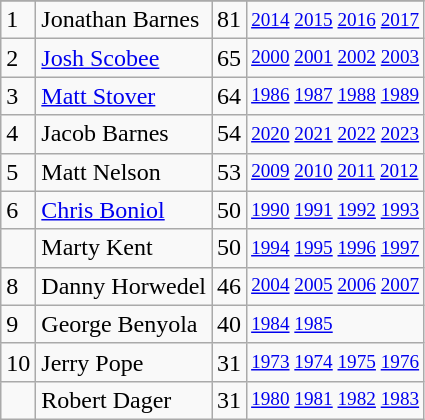<table class="wikitable">
<tr>
</tr>
<tr>
<td>1</td>
<td>Jonathan Barnes</td>
<td>81</td>
<td style="font-size:80%;"><a href='#'>2014</a> <a href='#'>2015</a> <a href='#'>2016</a> <a href='#'>2017</a></td>
</tr>
<tr>
<td>2</td>
<td><a href='#'>Josh Scobee</a></td>
<td>65</td>
<td style="font-size:80%;"><a href='#'>2000</a> <a href='#'>2001</a> <a href='#'>2002</a> <a href='#'>2003</a></td>
</tr>
<tr>
<td>3</td>
<td><a href='#'>Matt Stover</a></td>
<td>64</td>
<td style="font-size:80%;"><a href='#'>1986</a> <a href='#'>1987</a> <a href='#'>1988</a> <a href='#'>1989</a></td>
</tr>
<tr>
<td>4</td>
<td>Jacob Barnes</td>
<td>54</td>
<td style="font-size:80%;"><a href='#'>2020</a> <a href='#'>2021</a> <a href='#'>2022</a> <a href='#'>2023</a></td>
</tr>
<tr>
<td>5</td>
<td>Matt Nelson</td>
<td>53</td>
<td style="font-size:80%;"><a href='#'>2009</a> <a href='#'>2010</a> <a href='#'>2011</a> <a href='#'>2012</a></td>
</tr>
<tr>
<td>6</td>
<td><a href='#'>Chris Boniol</a></td>
<td>50</td>
<td style="font-size:80%;"><a href='#'>1990</a> <a href='#'>1991</a> <a href='#'>1992</a> <a href='#'>1993</a></td>
</tr>
<tr>
<td></td>
<td>Marty Kent</td>
<td>50</td>
<td style="font-size:80%;"><a href='#'>1994</a> <a href='#'>1995</a> <a href='#'>1996</a> <a href='#'>1997</a></td>
</tr>
<tr>
<td>8</td>
<td>Danny Horwedel</td>
<td>46</td>
<td style="font-size:80%;"><a href='#'>2004</a> <a href='#'>2005</a> <a href='#'>2006</a> <a href='#'>2007</a></td>
</tr>
<tr>
<td>9</td>
<td>George Benyola</td>
<td>40</td>
<td style="font-size:80%;"><a href='#'>1984</a> <a href='#'>1985</a></td>
</tr>
<tr>
<td>10</td>
<td>Jerry Pope</td>
<td>31</td>
<td style="font-size:80%;"><a href='#'>1973</a> <a href='#'>1974</a> <a href='#'>1975</a> <a href='#'>1976</a></td>
</tr>
<tr>
<td></td>
<td>Robert Dager</td>
<td>31</td>
<td style="font-size:80%;"><a href='#'>1980</a> <a href='#'>1981</a> <a href='#'>1982</a> <a href='#'>1983</a></td>
</tr>
</table>
